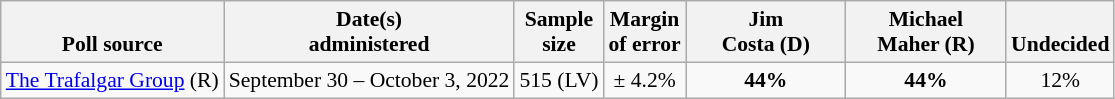<table class="wikitable" style="font-size:90%;text-align:center;">
<tr valign=bottom>
<th>Poll source</th>
<th>Date(s)<br>administered</th>
<th>Sample<br>size</th>
<th>Margin<br>of error</th>
<th style="width:100px;">Jim<br>Costa (D)</th>
<th style="width:100px;">Michael<br>Maher (R)</th>
<th>Undecided</th>
</tr>
<tr>
<td style="text-align:left;"><a href='#'>The Trafalgar Group</a> (R)</td>
<td>September 30 – October 3, 2022</td>
<td>515 (LV)</td>
<td>± 4.2%</td>
<td><strong>44%</strong></td>
<td><strong>44%</strong></td>
<td>12%</td>
</tr>
</table>
